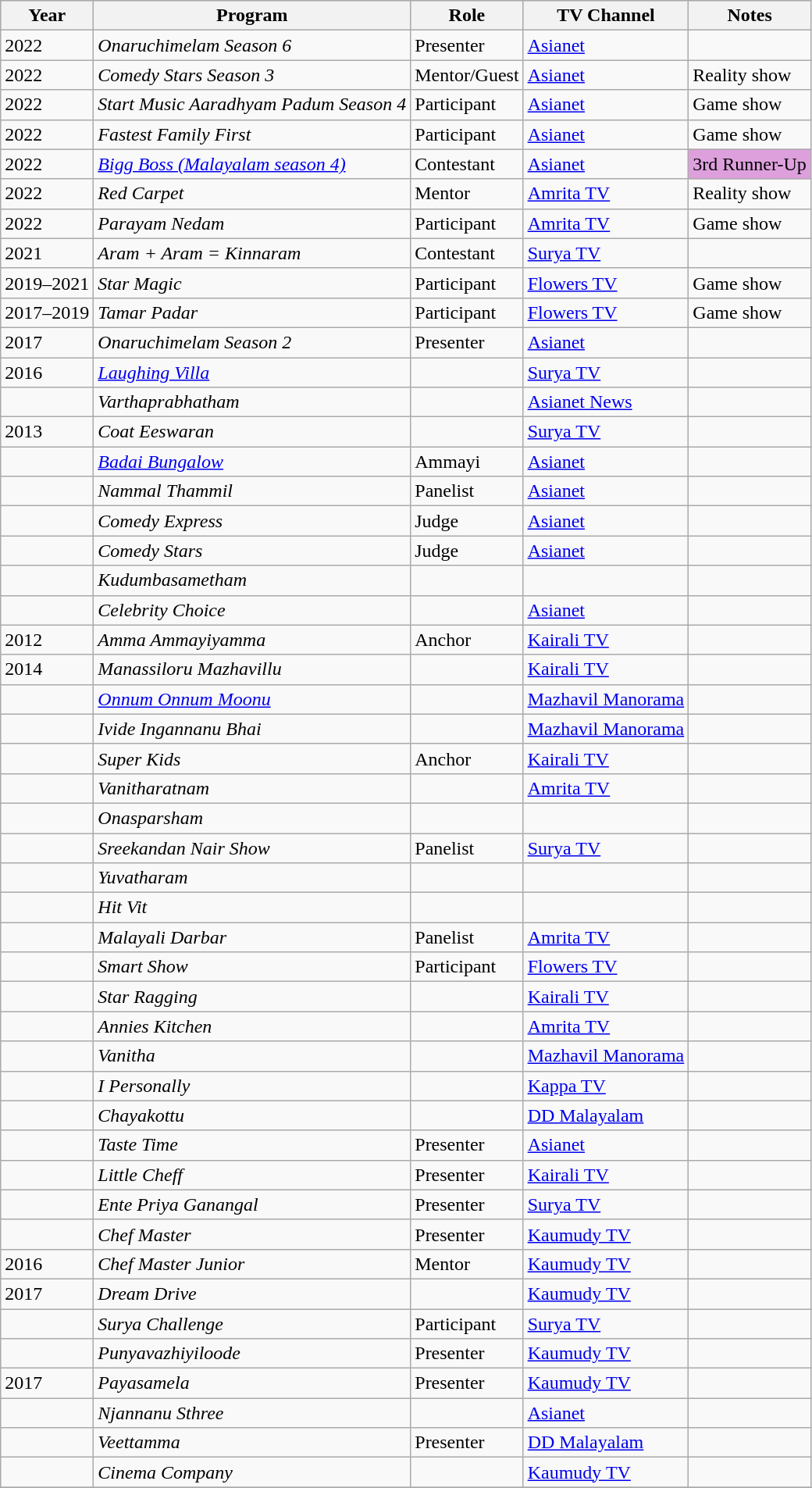<table class="wikitable sortable">
<tr style="background:#ccc; text-align:center;">
<th>Year</th>
<th>Program</th>
<th>Role</th>
<th>TV Channel</th>
<th>Notes</th>
</tr>
<tr>
<td>2022</td>
<td><em>Onaruchimelam Season 6</em></td>
<td>Presenter</td>
<td><a href='#'>Asianet</a></td>
<td></td>
</tr>
<tr>
<td>2022</td>
<td><em>Comedy Stars Season 3</em></td>
<td>Mentor/Guest</td>
<td><a href='#'>Asianet</a></td>
<td>Reality show</td>
</tr>
<tr>
<td>2022</td>
<td><em>Start Music Aaradhyam Padum Season 4</em></td>
<td>Participant</td>
<td><a href='#'>Asianet</a></td>
<td>Game show</td>
</tr>
<tr>
<td>2022</td>
<td><em>Fastest Family First</em></td>
<td>Participant</td>
<td><a href='#'>Asianet</a></td>
<td>Game show</td>
</tr>
<tr>
<td>2022</td>
<td><em><a href='#'>Bigg Boss (Malayalam season 4)</a></em></td>
<td>Contestant</td>
<td><a href='#'>Asianet</a></td>
<td style="background:#DDA0DD;">3rd Runner-Up</td>
</tr>
<tr>
<td>2022</td>
<td><em>Red Carpet</em></td>
<td>Mentor</td>
<td><a href='#'>Amrita TV</a></td>
<td>Reality show</td>
</tr>
<tr>
<td>2022</td>
<td><em>Parayam Nedam</em></td>
<td>Participant</td>
<td><a href='#'>Amrita TV</a></td>
<td>Game show</td>
</tr>
<tr>
<td>2021</td>
<td><em>Aram + Aram = Kinnaram</em></td>
<td>Contestant</td>
<td><a href='#'>Surya TV</a></td>
<td></td>
</tr>
<tr>
<td>2019–2021</td>
<td><em> Star Magic</em></td>
<td>Participant</td>
<td><a href='#'>Flowers TV</a></td>
<td>Game show</td>
</tr>
<tr>
<td>2017–2019</td>
<td><em>Tamar Padar</em></td>
<td>Participant</td>
<td><a href='#'>Flowers TV</a></td>
<td>Game show</td>
</tr>
<tr>
<td>2017</td>
<td><em>Onaruchimelam Season 2</em></td>
<td>Presenter</td>
<td><a href='#'>Asianet</a></td>
<td></td>
</tr>
<tr>
<td>2016</td>
<td><em><a href='#'>Laughing Villa</a></em></td>
<td></td>
<td><a href='#'>Surya TV</a></td>
<td></td>
</tr>
<tr>
<td></td>
<td><em>Varthaprabhatham</em></td>
<td></td>
<td><a href='#'>Asianet News</a></td>
<td></td>
</tr>
<tr>
<td>2013</td>
<td><em>Coat Eeswaran</em></td>
<td></td>
<td><a href='#'>Surya TV</a></td>
<td></td>
</tr>
<tr>
<td></td>
<td><em><a href='#'>Badai Bungalow</a></em></td>
<td>Ammayi</td>
<td><a href='#'>Asianet</a></td>
<td></td>
</tr>
<tr>
<td></td>
<td><em>Nammal Thammil</em></td>
<td>Panelist</td>
<td><a href='#'>Asianet</a></td>
<td></td>
</tr>
<tr>
<td></td>
<td><em>Comedy Express</em></td>
<td>Judge</td>
<td><a href='#'>Asianet</a></td>
<td></td>
</tr>
<tr>
<td></td>
<td><em>Comedy Stars</em></td>
<td>Judge</td>
<td><a href='#'>Asianet</a></td>
<td></td>
</tr>
<tr>
<td></td>
<td><em>Kudumbasametham</em></td>
<td></td>
<td></td>
<td></td>
</tr>
<tr>
<td></td>
<td><em>Celebrity Choice</em></td>
<td></td>
<td><a href='#'>Asianet</a></td>
<td></td>
</tr>
<tr>
<td>2012</td>
<td><em>Amma Ammayiyamma</em></td>
<td>Anchor</td>
<td><a href='#'>Kairali TV</a></td>
<td></td>
</tr>
<tr>
<td>2014</td>
<td><em>Manassiloru Mazhavillu</em></td>
<td></td>
<td><a href='#'>Kairali TV</a></td>
<td></td>
</tr>
<tr>
<td></td>
<td><em><a href='#'>Onnum Onnum Moonu</a></em></td>
<td></td>
<td><a href='#'>Mazhavil Manorama</a></td>
<td></td>
</tr>
<tr>
<td></td>
<td><em>Ivide Ingannanu Bhai</em></td>
<td></td>
<td><a href='#'>Mazhavil Manorama</a></td>
<td></td>
</tr>
<tr>
<td></td>
<td><em>Super Kids</em></td>
<td>Anchor</td>
<td><a href='#'>Kairali TV</a></td>
<td></td>
</tr>
<tr>
<td></td>
<td><em>Vanitharatnam</em></td>
<td></td>
<td><a href='#'>Amrita TV</a></td>
<td></td>
</tr>
<tr>
<td></td>
<td><em>Onasparsham</em></td>
<td></td>
<td></td>
<td></td>
</tr>
<tr>
<td></td>
<td><em>Sreekandan Nair Show</em></td>
<td>Panelist</td>
<td><a href='#'>Surya TV</a></td>
<td></td>
</tr>
<tr>
<td></td>
<td><em>Yuvatharam</em></td>
<td></td>
<td></td>
<td></td>
</tr>
<tr>
<td></td>
<td><em>Hit Vit</em></td>
<td></td>
<td></td>
<td></td>
</tr>
<tr>
<td></td>
<td><em>Malayali Darbar</em></td>
<td>Panelist</td>
<td><a href='#'>Amrita TV</a></td>
<td></td>
</tr>
<tr>
<td></td>
<td><em>Smart Show</em></td>
<td>Participant</td>
<td><a href='#'>Flowers TV</a></td>
<td></td>
</tr>
<tr>
<td></td>
<td><em>Star Ragging</em></td>
<td></td>
<td><a href='#'>Kairali TV</a></td>
<td></td>
</tr>
<tr>
<td></td>
<td><em>Annies Kitchen</em></td>
<td></td>
<td><a href='#'>Amrita TV</a></td>
<td></td>
</tr>
<tr>
<td></td>
<td><em>Vanitha</em></td>
<td></td>
<td><a href='#'>Mazhavil Manorama</a></td>
<td></td>
</tr>
<tr>
<td></td>
<td><em>I Personally</em></td>
<td></td>
<td><a href='#'>Kappa TV</a></td>
<td></td>
</tr>
<tr>
<td></td>
<td><em>Chayakottu</em></td>
<td></td>
<td><a href='#'>DD Malayalam</a></td>
<td></td>
</tr>
<tr>
<td></td>
<td><em>Taste Time</em></td>
<td>Presenter</td>
<td><a href='#'>Asianet</a></td>
<td></td>
</tr>
<tr>
<td></td>
<td><em>Little Cheff</em></td>
<td>Presenter</td>
<td><a href='#'>Kairali TV</a></td>
<td></td>
</tr>
<tr>
<td></td>
<td><em>Ente Priya Ganangal</em></td>
<td>Presenter</td>
<td><a href='#'>Surya TV</a></td>
<td></td>
</tr>
<tr>
<td></td>
<td><em>Chef Master</em></td>
<td>Presenter</td>
<td><a href='#'>Kaumudy TV</a></td>
<td></td>
</tr>
<tr>
<td>2016</td>
<td><em>Chef Master Junior</em></td>
<td>Mentor</td>
<td><a href='#'>Kaumudy TV</a></td>
<td></td>
</tr>
<tr>
<td>2017</td>
<td><em>Dream Drive</em></td>
<td></td>
<td><a href='#'>Kaumudy TV</a></td>
<td></td>
</tr>
<tr>
<td></td>
<td><em>Surya Challenge</em></td>
<td>Participant</td>
<td><a href='#'>Surya TV</a></td>
<td></td>
</tr>
<tr>
<td></td>
<td><em>Punyavazhiyiloode</em></td>
<td>Presenter</td>
<td><a href='#'>Kaumudy TV</a></td>
<td></td>
</tr>
<tr>
<td>2017</td>
<td><em>Payasamela</em></td>
<td>Presenter</td>
<td><a href='#'>Kaumudy TV</a></td>
<td></td>
</tr>
<tr>
<td></td>
<td><em>Njannanu Sthree</em></td>
<td></td>
<td><a href='#'>Asianet</a></td>
<td></td>
</tr>
<tr>
<td></td>
<td><em>Veettamma</em></td>
<td>Presenter</td>
<td><a href='#'>DD Malayalam</a></td>
<td></td>
</tr>
<tr>
<td></td>
<td><em>Cinema Company</em></td>
<td></td>
<td><a href='#'>Kaumudy TV</a></td>
<td></td>
</tr>
<tr>
</tr>
</table>
